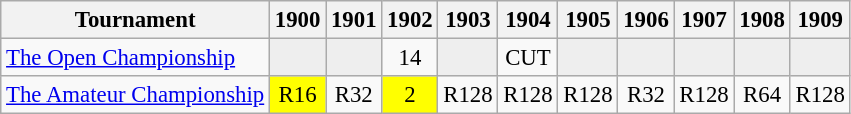<table class="wikitable" style="font-size:95%;text-align:center;">
<tr>
<th>Tournament</th>
<th>1900</th>
<th>1901</th>
<th>1902</th>
<th>1903</th>
<th>1904</th>
<th>1905</th>
<th>1906</th>
<th>1907</th>
<th>1908</th>
<th>1909</th>
</tr>
<tr>
<td align=left><a href='#'>The Open Championship</a></td>
<td style="background:#eeeeee;"></td>
<td style="background:#eeeeee;"></td>
<td>14</td>
<td style="background:#eeeeee;"></td>
<td>CUT</td>
<td style="background:#eeeeee;"></td>
<td style="background:#eeeeee;"></td>
<td style="background:#eeeeee;"></td>
<td style="background:#eeeeee;"></td>
<td style="background:#eeeeee;"></td>
</tr>
<tr>
<td style="text-align:left;"><a href='#'>The Amateur Championship</a></td>
<td style="background:yellow;">R16</td>
<td>R32</td>
<td style="background:yellow;">2</td>
<td>R128</td>
<td>R128</td>
<td>R128</td>
<td>R32</td>
<td>R128</td>
<td>R64</td>
<td>R128</td>
</tr>
</table>
